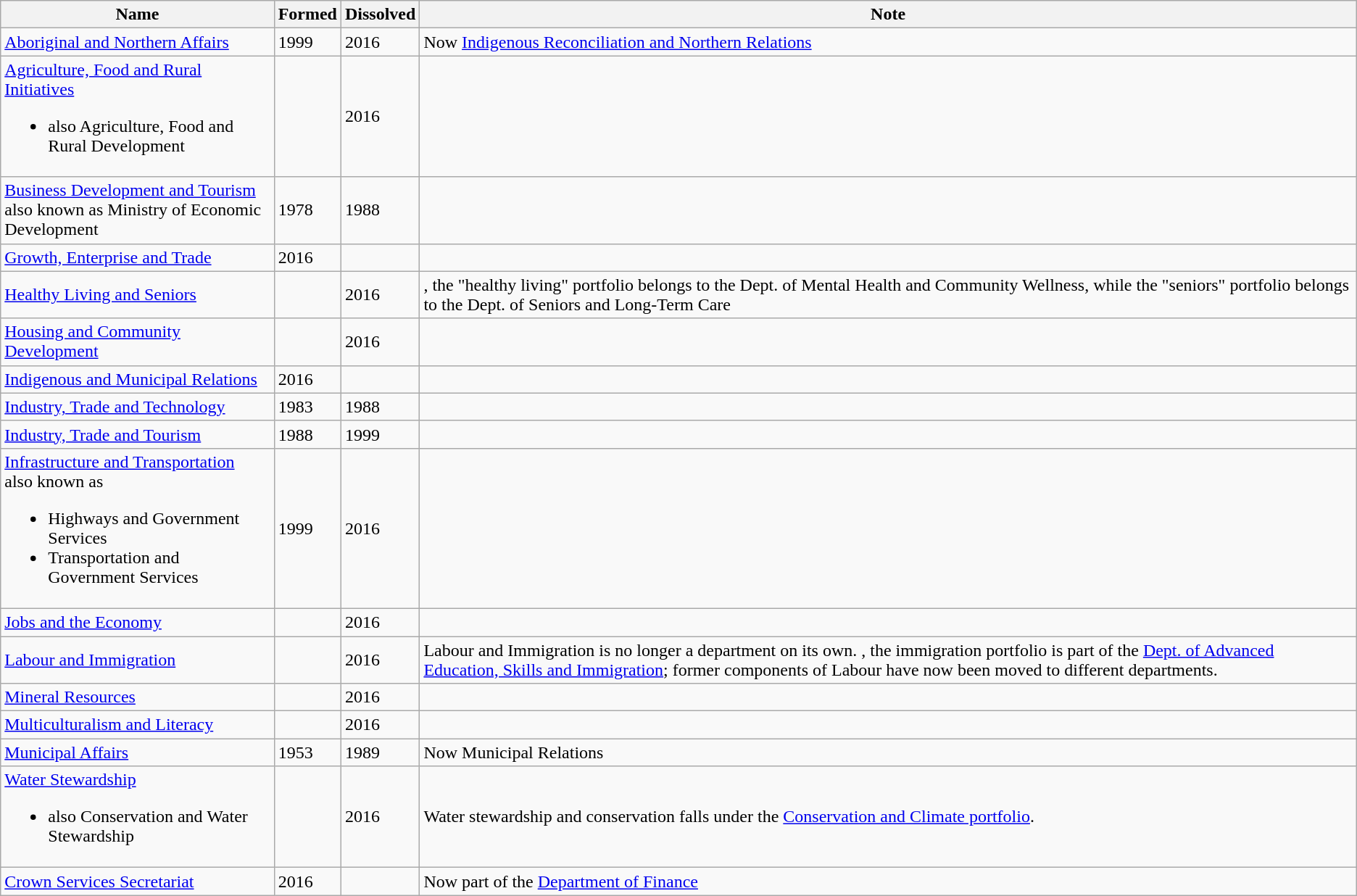<table class="wikitable">
<tr>
<th>Name</th>
<th>Formed</th>
<th>Dissolved</th>
<th>Note</th>
</tr>
<tr>
<td><a href='#'>Aboriginal and Northern Affairs</a></td>
<td>1999</td>
<td>2016</td>
<td>Now <a href='#'>Indigenous Reconciliation and Northern Relations</a></td>
</tr>
<tr>
<td><a href='#'>Agriculture, Food and Rural Initiatives</a><br><ul><li>also Agriculture, Food and Rural Development</li></ul></td>
<td></td>
<td>2016</td>
<td></td>
</tr>
<tr>
<td><a href='#'>Business Development and Tourism</a><br>also known as Ministry of Economic Development</td>
<td>1978</td>
<td>1988</td>
<td></td>
</tr>
<tr>
<td><a href='#'>Growth, Enterprise and Trade</a></td>
<td>2016</td>
<td></td>
<td></td>
</tr>
<tr>
<td><a href='#'>Healthy Living and Seniors</a></td>
<td></td>
<td>2016</td>
<td>, the "healthy living" portfolio belongs to the Dept. of Mental Health and Community Wellness, while the "seniors" portfolio belongs to the Dept. of Seniors and Long-Term Care</td>
</tr>
<tr>
<td><a href='#'>Housing and Community Development</a></td>
<td></td>
<td>2016</td>
<td></td>
</tr>
<tr>
<td><a href='#'>Indigenous and Municipal Relations</a></td>
<td>2016</td>
<td></td>
<td></td>
</tr>
<tr>
<td><a href='#'>Industry, Trade and Technology</a></td>
<td>1983</td>
<td>1988</td>
<td></td>
</tr>
<tr>
<td><a href='#'>Industry, Trade and Tourism</a></td>
<td>1988</td>
<td>1999</td>
<td></td>
</tr>
<tr>
<td><a href='#'>Infrastructure and Transportation</a><br>also known as<ul><li>Highways and Government Services</li><li>Transportation and Government Services</li></ul></td>
<td>1999</td>
<td>2016</td>
<td></td>
</tr>
<tr>
<td><a href='#'>Jobs and the Economy</a></td>
<td></td>
<td>2016</td>
<td></td>
</tr>
<tr>
<td><a href='#'>Labour and Immigration</a></td>
<td></td>
<td>2016</td>
<td>Labour and Immigration is no longer a department on its own. , the immigration portfolio is part of the <a href='#'>Dept. of Advanced Education, Skills and Immigration</a>; former components of Labour have now been moved to different departments.</td>
</tr>
<tr>
<td><a href='#'>Mineral Resources</a></td>
<td></td>
<td>2016</td>
<td></td>
</tr>
<tr>
<td><a href='#'>Multiculturalism and Literacy</a></td>
<td></td>
<td>2016</td>
<td></td>
</tr>
<tr>
<td><a href='#'>Municipal Affairs</a></td>
<td>1953</td>
<td>1989</td>
<td>Now Municipal Relations</td>
</tr>
<tr>
<td><a href='#'>Water Stewardship</a><br><ul><li>also Conservation and Water Stewardship</li></ul></td>
<td></td>
<td>2016</td>
<td>Water stewardship and conservation falls under the <a href='#'>Conservation and Climate portfolio</a>.</td>
</tr>
<tr>
<td><a href='#'>Crown Services Secretariat</a></td>
<td>2016</td>
<td></td>
<td>Now part of the <a href='#'>Department of Finance</a></td>
</tr>
</table>
